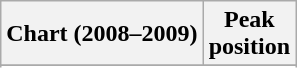<table class="wikitable sortable">
<tr>
<th>Chart (2008–2009)</th>
<th>Peak<br>position</th>
</tr>
<tr>
</tr>
<tr>
</tr>
<tr>
</tr>
</table>
